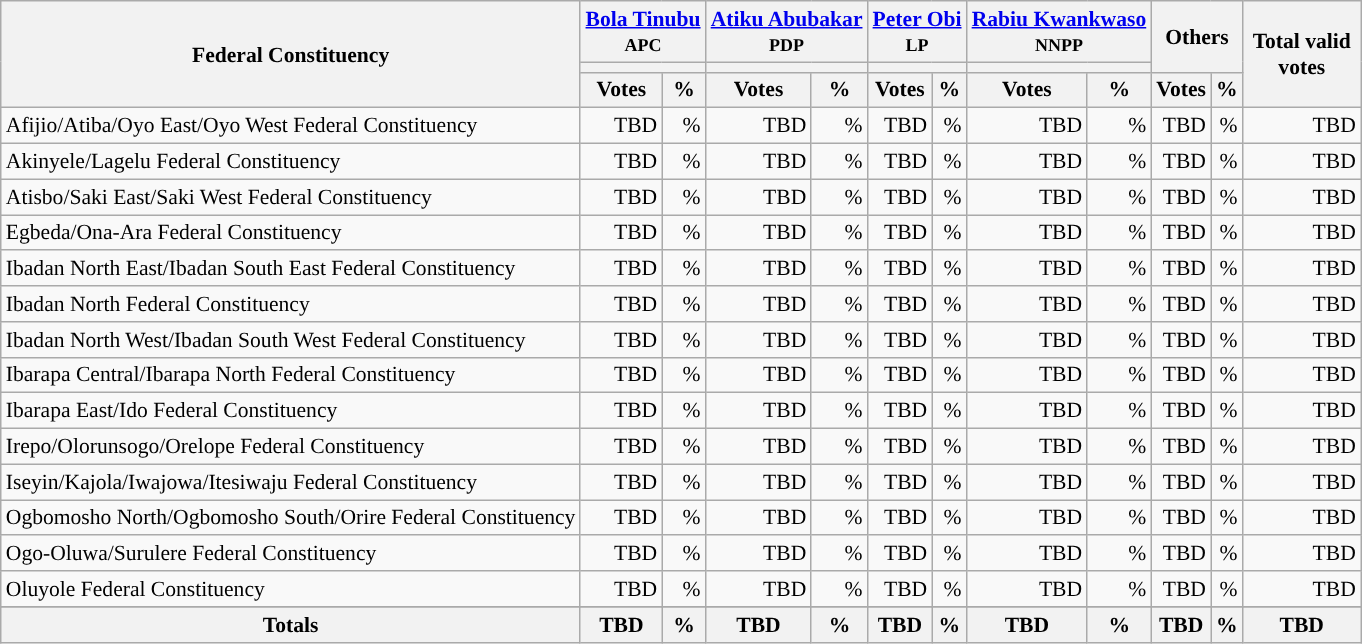<table class="wikitable sortable" style="text-align:right; font-size:90%">
<tr>
<th rowspan="3" style="max-width:7.5em;">Federal Constituency</th>
<th colspan="2"><a href='#'>Bola Tinubu</a><br><small>APC</small></th>
<th colspan="2"><a href='#'>Atiku Abubakar</a><br><small>PDP</small></th>
<th colspan="2"><a href='#'>Peter Obi</a><br><small>LP</small></th>
<th colspan="2"><a href='#'>Rabiu Kwankwaso</a><br><small>NNPP</small></th>
<th colspan="2" rowspan="2">Others</th>
<th rowspan="3" style="max-width:5em;">Total valid votes</th>
</tr>
<tr>
<th colspan=2 style="background-color:"></th>
<th colspan=2 style="background-color:"></th>
<th colspan=2 style="background-color:"></th>
<th colspan=2 style="background-color:"></th>
</tr>
<tr>
<th>Votes</th>
<th>%</th>
<th>Votes</th>
<th>%</th>
<th>Votes</th>
<th>%</th>
<th>Votes</th>
<th>%</th>
<th>Votes</th>
<th>%</th>
</tr>
<tr style="background-color:#">
<td style="text-align:left;">Afijio/Atiba/Oyo East/Oyo West Federal Constituency</td>
<td>TBD</td>
<td>%</td>
<td>TBD</td>
<td>%</td>
<td>TBD</td>
<td>%</td>
<td>TBD</td>
<td>%</td>
<td>TBD</td>
<td>%</td>
<td>TBD</td>
</tr>
<tr style="background-color:#">
<td style="text-align:left;">Akinyele/Lagelu Federal Constituency</td>
<td>TBD</td>
<td>%</td>
<td>TBD</td>
<td>%</td>
<td>TBD</td>
<td>%</td>
<td>TBD</td>
<td>%</td>
<td>TBD</td>
<td>%</td>
<td>TBD</td>
</tr>
<tr style="background-color:#">
<td style="text-align:left;">Atisbo/Saki East/Saki West Federal Constituency</td>
<td>TBD</td>
<td>%</td>
<td>TBD</td>
<td>%</td>
<td>TBD</td>
<td>%</td>
<td>TBD</td>
<td>%</td>
<td>TBD</td>
<td>%</td>
<td>TBD</td>
</tr>
<tr style="background-color:#">
<td style="text-align:left;">Egbeda/Ona-Ara Federal Constituency</td>
<td>TBD</td>
<td>%</td>
<td>TBD</td>
<td>%</td>
<td>TBD</td>
<td>%</td>
<td>TBD</td>
<td>%</td>
<td>TBD</td>
<td>%</td>
<td>TBD</td>
</tr>
<tr style="background-color:#">
<td style="text-align:left;">Ibadan North East/Ibadan South East Federal Constituency</td>
<td>TBD</td>
<td>%</td>
<td>TBD</td>
<td>%</td>
<td>TBD</td>
<td>%</td>
<td>TBD</td>
<td>%</td>
<td>TBD</td>
<td>%</td>
<td>TBD</td>
</tr>
<tr style="background-color:#">
<td style="text-align:left;">Ibadan North Federal Constituency</td>
<td>TBD</td>
<td>%</td>
<td>TBD</td>
<td>%</td>
<td>TBD</td>
<td>%</td>
<td>TBD</td>
<td>%</td>
<td>TBD</td>
<td>%</td>
<td>TBD</td>
</tr>
<tr style="background-color:#">
<td style="text-align:left;">Ibadan North West/Ibadan South West Federal Constituency</td>
<td>TBD</td>
<td>%</td>
<td>TBD</td>
<td>%</td>
<td>TBD</td>
<td>%</td>
<td>TBD</td>
<td>%</td>
<td>TBD</td>
<td>%</td>
<td>TBD</td>
</tr>
<tr style="background-color:#">
<td style="text-align:left;">Ibarapa Central/Ibarapa North Federal Constituency</td>
<td>TBD</td>
<td>%</td>
<td>TBD</td>
<td>%</td>
<td>TBD</td>
<td>%</td>
<td>TBD</td>
<td>%</td>
<td>TBD</td>
<td>%</td>
<td>TBD</td>
</tr>
<tr style="background-color:#">
<td style="text-align:left;">Ibarapa East/Ido Federal Constituency</td>
<td>TBD</td>
<td>%</td>
<td>TBD</td>
<td>%</td>
<td>TBD</td>
<td>%</td>
<td>TBD</td>
<td>%</td>
<td>TBD</td>
<td>%</td>
<td>TBD</td>
</tr>
<tr style="background-color:#">
<td style="text-align:left;">Irepo/Olorunsogo/Orelope Federal Constituency</td>
<td>TBD</td>
<td>%</td>
<td>TBD</td>
<td>%</td>
<td>TBD</td>
<td>%</td>
<td>TBD</td>
<td>%</td>
<td>TBD</td>
<td>%</td>
<td>TBD</td>
</tr>
<tr style="background-color:#">
<td style="text-align:left;">Iseyin/Kajola/Iwajowa/Itesiwaju Federal Constituency</td>
<td>TBD</td>
<td>%</td>
<td>TBD</td>
<td>%</td>
<td>TBD</td>
<td>%</td>
<td>TBD</td>
<td>%</td>
<td>TBD</td>
<td>%</td>
<td>TBD</td>
</tr>
<tr style="background-color:#">
<td style="text-align:left;">Ogbomosho North/Ogbomosho South/Orire Federal Constituency</td>
<td>TBD</td>
<td>%</td>
<td>TBD</td>
<td>%</td>
<td>TBD</td>
<td>%</td>
<td>TBD</td>
<td>%</td>
<td>TBD</td>
<td>%</td>
<td>TBD</td>
</tr>
<tr style="background-color:#">
<td style="text-align:left;">Ogo-Oluwa/Surulere Federal Constituency</td>
<td>TBD</td>
<td>%</td>
<td>TBD</td>
<td>%</td>
<td>TBD</td>
<td>%</td>
<td>TBD</td>
<td>%</td>
<td>TBD</td>
<td>%</td>
<td>TBD</td>
</tr>
<tr style="background-color:#">
<td style="text-align:left;">Oluyole Federal Constituency</td>
<td>TBD</td>
<td>%</td>
<td>TBD</td>
<td>%</td>
<td>TBD</td>
<td>%</td>
<td>TBD</td>
<td>%</td>
<td>TBD</td>
<td>%</td>
<td>TBD</td>
</tr>
<tr>
</tr>
<tr>
<th>Totals</th>
<th>TBD</th>
<th>%</th>
<th>TBD</th>
<th>%</th>
<th>TBD</th>
<th>%</th>
<th>TBD</th>
<th>%</th>
<th>TBD</th>
<th>%</th>
<th>TBD</th>
</tr>
</table>
